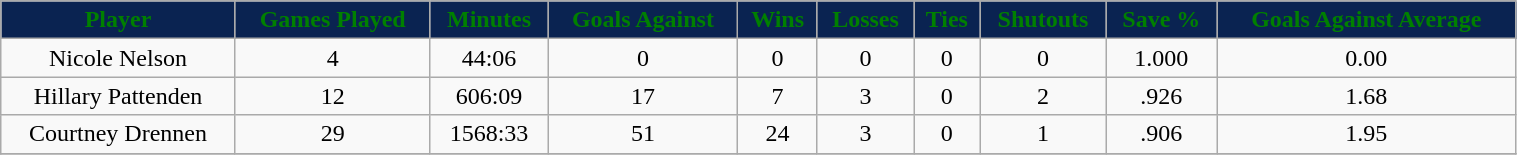<table class="wikitable" width="80%">
<tr align="center"  style="background:#0a2351;color:green;">
<td><strong>Player</strong></td>
<td><strong>Games Played</strong></td>
<td><strong>Minutes</strong></td>
<td><strong>Goals Against</strong></td>
<td><strong>Wins</strong></td>
<td><strong>Losses</strong></td>
<td><strong>Ties</strong></td>
<td><strong>Shutouts</strong></td>
<td><strong>Save %</strong></td>
<td><strong>Goals Against Average</strong></td>
</tr>
<tr align="center" bgcolor="">
<td>Nicole Nelson</td>
<td>4</td>
<td>44:06</td>
<td>0</td>
<td>0</td>
<td>0</td>
<td>0</td>
<td>0</td>
<td>1.000</td>
<td>0.00</td>
</tr>
<tr align="center" bgcolor="">
<td>Hillary Pattenden</td>
<td>12</td>
<td>606:09</td>
<td>17</td>
<td>7</td>
<td>3</td>
<td>0</td>
<td>2</td>
<td>.926</td>
<td>1.68</td>
</tr>
<tr align="center" bgcolor="">
<td>Courtney Drennen</td>
<td>29</td>
<td>1568:33</td>
<td>51</td>
<td>24</td>
<td>3</td>
<td>0</td>
<td>1</td>
<td>.906</td>
<td>1.95</td>
</tr>
<tr align="center" bgcolor="">
</tr>
</table>
